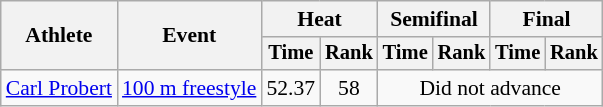<table class=wikitable style="font-size:90%">
<tr>
<th rowspan="2">Athlete</th>
<th rowspan="2">Event</th>
<th colspan="2">Heat</th>
<th colspan="2">Semifinal</th>
<th colspan="2">Final</th>
</tr>
<tr style="font-size:95%">
<th>Time</th>
<th>Rank</th>
<th>Time</th>
<th>Rank</th>
<th>Time</th>
<th>Rank</th>
</tr>
<tr align=center>
<td align=left><a href='#'>Carl Probert</a></td>
<td align=left><a href='#'>100 m freestyle</a></td>
<td>52.37</td>
<td>58</td>
<td colspan=4>Did not advance</td>
</tr>
</table>
